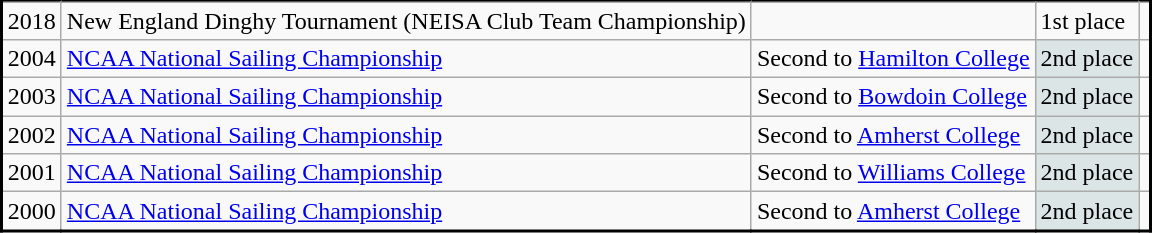<table class="wikitable sortable" style="margin:0.5em 1em 0.5em 0; border:2px #000000 solid; border-collapse:collapse;" style="text-align:center">
<tr>
</tr>
<tr>
<td>2018</td>
<td>New England Dinghy Tournament (NEISA Club Team Championship)</td>
<td></td>
<td>1st place</td>
<td></td>
</tr>
<tr>
<td>2004</td>
<td><a href='#'>NCAA National Sailing Championship</a></td>
<td>Second to <a href='#'>Hamilton College</a></td>
<td align="center" bgcolor="#DCE5E5">2nd place</td>
<td></td>
</tr>
<tr>
<td>2003</td>
<td><a href='#'>NCAA National Sailing Championship</a></td>
<td>Second to <a href='#'>Bowdoin College</a></td>
<td align="center" bgcolor="#DCE5E5">2nd place</td>
<td></td>
</tr>
<tr>
<td>2002</td>
<td><a href='#'>NCAA National Sailing Championship</a></td>
<td>Second to <a href='#'>Amherst College</a></td>
<td align="center" bgcolor="#DCE5E5">2nd place</td>
<td></td>
</tr>
<tr>
<td>2001</td>
<td><a href='#'>NCAA National Sailing Championship</a></td>
<td>Second to <a href='#'>Williams College</a></td>
<td align="center" bgcolor="#DCE5E5">2nd place</td>
<td></td>
</tr>
<tr>
<td>2000</td>
<td><a href='#'>NCAA National Sailing Championship</a></td>
<td>Second to <a href='#'>Amherst College</a></td>
<td align="center" bgcolor="#DCE5E5">2nd place</td>
<td></td>
</tr>
</table>
